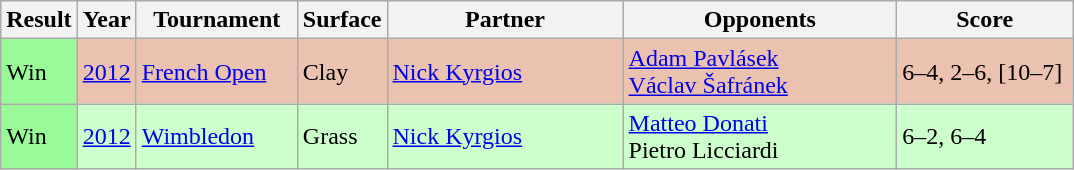<table class="sortable wikitable">
<tr>
<th style="width:40px;">Result</th>
<th style="width:30px;">Year</th>
<th style="width:100px;">Tournament</th>
<th style="width:50px;">Surface</th>
<th style="width:150px;">Partner</th>
<th style="width:175px;">Opponents</th>
<th style="width:110px;" class="unsortable">Score</th>
</tr>
<tr style="background:#ebc2af;">
<td style="background:#98fb98;">Win</td>
<td><a href='#'>2012</a></td>
<td><a href='#'>French Open</a></td>
<td>Clay</td>
<td> <a href='#'>Nick Kyrgios</a></td>
<td> <a href='#'>Adam Pavlásek</a> <br>  <a href='#'>Václav Šafránek</a></td>
<td>6–4, 2–6, [10–7]</td>
</tr>
<tr style="background:#ccffcc;">
<td style="background:#98fb98;">Win</td>
<td><a href='#'>2012</a></td>
<td><a href='#'>Wimbledon</a></td>
<td>Grass</td>
<td> <a href='#'>Nick Kyrgios</a></td>
<td> <a href='#'>Matteo Donati</a> <br>  Pietro Licciardi</td>
<td>6–2, 6–4</td>
</tr>
</table>
